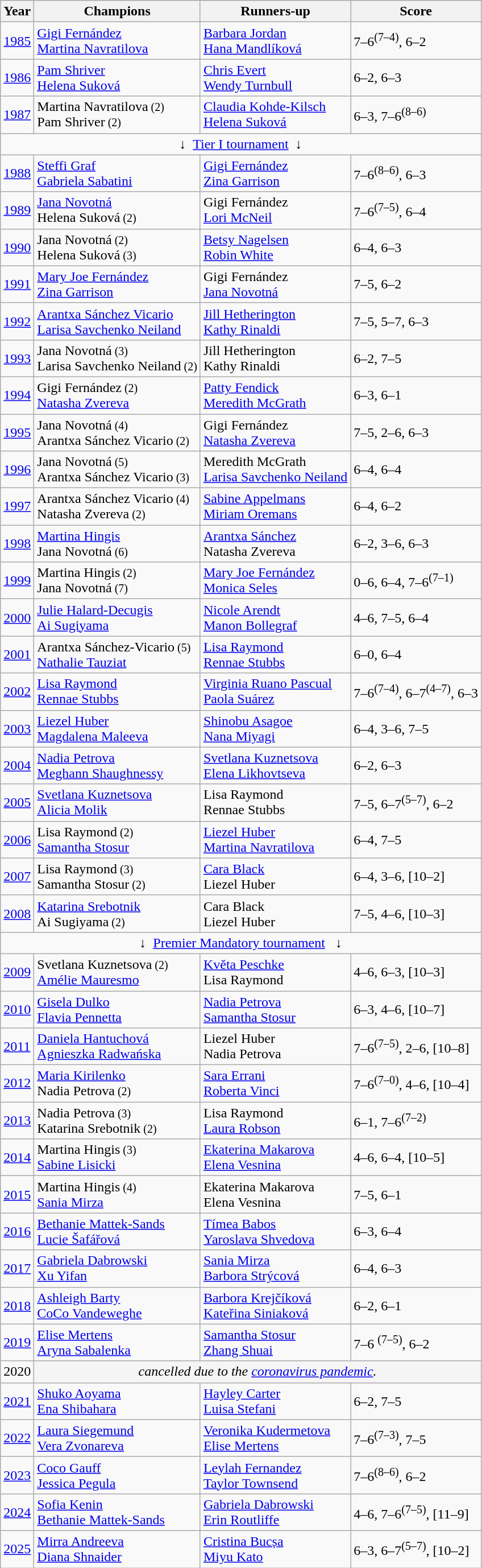<table class=wikitable>
<tr>
<th>Year</th>
<th>Champions</th>
<th>Runners-up</th>
<th>Score</th>
</tr>
<tr>
<td><a href='#'>1985</a></td>
<td> <a href='#'>Gigi Fernández</a><br> <a href='#'>Martina Navratilova</a></td>
<td> <a href='#'>Barbara Jordan</a><br> <a href='#'>Hana Mandlíková</a></td>
<td>7–6<sup>(7–4)</sup>, 6–2</td>
</tr>
<tr>
<td><a href='#'>1986</a></td>
<td> <a href='#'>Pam Shriver</a><br> <a href='#'>Helena Suková</a></td>
<td> <a href='#'>Chris Evert</a><br> <a href='#'>Wendy Turnbull</a></td>
<td>6–2, 6–3</td>
</tr>
<tr>
<td><a href='#'>1987</a></td>
<td> Martina Navratilova<small> (2)</small><br> Pam Shriver<small> (2)</small></td>
<td> <a href='#'>Claudia Kohde-Kilsch</a><br> <a href='#'>Helena Suková</a></td>
<td>6–3, 7–6<sup>(8–6)</sup></td>
</tr>
<tr>
<td colspan=4 align=center>↓  <a href='#'>Tier I tournament</a>  ↓</td>
</tr>
<tr>
<td><a href='#'>1988</a></td>
<td> <a href='#'>Steffi Graf</a><br> <a href='#'>Gabriela Sabatini</a></td>
<td> <a href='#'>Gigi Fernández</a><br> <a href='#'>Zina Garrison</a></td>
<td>7–6<sup>(8–6)</sup>, 6–3</td>
</tr>
<tr>
<td><a href='#'>1989</a></td>
<td> <a href='#'>Jana Novotná</a><br> Helena Suková<small> (2)</small></td>
<td> Gigi Fernández<br> <a href='#'>Lori McNeil</a></td>
<td>7–6<sup>(7–5)</sup>, 6–4</td>
</tr>
<tr>
<td><a href='#'>1990</a></td>
<td> Jana Novotná<small> (2)</small><br> Helena Suková<small> (3)</small></td>
<td> <a href='#'>Betsy Nagelsen</a><br> <a href='#'>Robin White</a></td>
<td>6–4, 6–3</td>
</tr>
<tr>
<td><a href='#'>1991</a></td>
<td> <a href='#'>Mary Joe Fernández</a><br> <a href='#'>Zina Garrison</a></td>
<td> Gigi Fernández<br> <a href='#'>Jana Novotná</a></td>
<td>7–5, 6–2</td>
</tr>
<tr>
<td><a href='#'>1992</a></td>
<td> <a href='#'>Arantxa Sánchez Vicario</a><br> <a href='#'>Larisa Savchenko Neiland</a></td>
<td> <a href='#'>Jill Hetherington</a><br> <a href='#'>Kathy Rinaldi</a></td>
<td>7–5, 5–7, 6–3</td>
</tr>
<tr>
<td><a href='#'>1993</a></td>
<td> Jana Novotná<small> (3)</small><br> Larisa Savchenko Neiland<small> (2)</small></td>
<td> Jill Hetherington<br> Kathy Rinaldi</td>
<td>6–2, 7–5</td>
</tr>
<tr>
<td><a href='#'>1994</a></td>
<td> Gigi Fernández<small> (2)</small><br> <a href='#'>Natasha Zvereva</a></td>
<td> <a href='#'>Patty Fendick</a><br> <a href='#'>Meredith McGrath</a></td>
<td>6–3, 6–1</td>
</tr>
<tr>
<td><a href='#'>1995</a></td>
<td> Jana Novotná<small> (4)</small><br> Arantxa Sánchez Vicario<small> (2)</small></td>
<td> Gigi Fernández<br> <a href='#'>Natasha Zvereva</a></td>
<td>7–5, 2–6, 6–3</td>
</tr>
<tr>
<td><a href='#'>1996</a></td>
<td> Jana Novotná<small> (5)</small><br> Arantxa Sánchez Vicario<small> (3)</small></td>
<td> Meredith McGrath<br> <a href='#'>Larisa Savchenko Neiland</a></td>
<td>6–4, 6–4</td>
</tr>
<tr>
<td><a href='#'>1997</a></td>
<td> Arantxa Sánchez Vicario<small> (4)</small><br> Natasha Zvereva<small> (2)</small></td>
<td> <a href='#'>Sabine Appelmans</a><br> <a href='#'>Miriam Oremans</a></td>
<td>6–4, 6–2</td>
</tr>
<tr>
<td><a href='#'>1998</a></td>
<td> <a href='#'>Martina Hingis</a><br> Jana Novotná<small> (6)</small></td>
<td> <a href='#'>Arantxa Sánchez</a><br> Natasha Zvereva</td>
<td>6–2, 3–6, 6–3</td>
</tr>
<tr>
<td><a href='#'>1999</a></td>
<td> Martina Hingis<small> (2)</small><br> Jana Novotná<small> (7)</small></td>
<td> <a href='#'>Mary Joe Fernández</a><br> <a href='#'>Monica Seles</a></td>
<td>0–6, 6–4, 7–6<sup>(7–1)</sup></td>
</tr>
<tr>
<td><a href='#'>2000</a></td>
<td> <a href='#'>Julie Halard-Decugis</a><br> <a href='#'>Ai Sugiyama</a></td>
<td> <a href='#'>Nicole Arendt</a><br> <a href='#'>Manon Bollegraf</a></td>
<td>4–6, 7–5, 6–4</td>
</tr>
<tr>
<td><a href='#'>2001</a></td>
<td> Arantxa Sánchez-Vicario<small> (5)</small><br> <a href='#'>Nathalie Tauziat</a></td>
<td> <a href='#'>Lisa Raymond</a><br> <a href='#'>Rennae Stubbs</a></td>
<td>6–0, 6–4</td>
</tr>
<tr>
<td><a href='#'>2002</a></td>
<td> <a href='#'>Lisa Raymond</a><br> <a href='#'>Rennae Stubbs</a></td>
<td> <a href='#'>Virginia Ruano Pascual</a><br> <a href='#'>Paola Suárez</a></td>
<td>7–6<sup>(7–4)</sup>, 6–7<sup>(4–7)</sup>, 6–3</td>
</tr>
<tr>
<td><a href='#'>2003</a></td>
<td> <a href='#'>Liezel Huber</a><br> <a href='#'>Magdalena Maleeva</a></td>
<td> <a href='#'>Shinobu Asagoe</a><br> <a href='#'>Nana Miyagi</a></td>
<td>6–4, 3–6, 7–5</td>
</tr>
<tr>
<td><a href='#'>2004</a></td>
<td> <a href='#'>Nadia Petrova</a><br> <a href='#'>Meghann Shaughnessy</a></td>
<td> <a href='#'>Svetlana Kuznetsova</a><br> <a href='#'>Elena Likhovtseva</a></td>
<td>6–2, 6–3</td>
</tr>
<tr>
<td><a href='#'>2005</a></td>
<td> <a href='#'>Svetlana Kuznetsova</a><br> <a href='#'>Alicia Molik</a></td>
<td> Lisa Raymond<br> Rennae Stubbs</td>
<td>7–5, 6–7<sup>(5–7)</sup>, 6–2</td>
</tr>
<tr>
<td><a href='#'>2006</a></td>
<td> Lisa Raymond<small> (2)</small><br> <a href='#'>Samantha Stosur</a></td>
<td> <a href='#'>Liezel Huber</a><br> <a href='#'>Martina Navratilova</a></td>
<td>6–4, 7–5</td>
</tr>
<tr>
<td><a href='#'>2007</a></td>
<td> Lisa Raymond<small> (3)</small><br> Samantha Stosur<small> (2)</small></td>
<td> <a href='#'>Cara Black</a><br> Liezel Huber</td>
<td>6–4, 3–6, [10–2]</td>
</tr>
<tr>
<td><a href='#'>2008</a></td>
<td> <a href='#'>Katarina Srebotnik</a><br> Ai Sugiyama<small> (2)</small></td>
<td> Cara Black<br> Liezel Huber</td>
<td>7–5, 4–6, [10–3]</td>
</tr>
<tr>
<td colspan=4 align=center>↓  <a href='#'>Premier Mandatory tournament</a>   ↓</td>
</tr>
<tr>
<td><a href='#'>2009</a></td>
<td> Svetlana Kuznetsova<small> (2)</small><br> <a href='#'>Amélie Mauresmo</a></td>
<td> <a href='#'>Květa Peschke</a><br> Lisa Raymond</td>
<td>4–6, 6–3, [10–3]</td>
</tr>
<tr>
<td><a href='#'>2010</a></td>
<td> <a href='#'>Gisela Dulko</a><br> <a href='#'>Flavia Pennetta</a></td>
<td> <a href='#'>Nadia Petrova</a><br> <a href='#'>Samantha Stosur</a></td>
<td>6–3, 4–6, [10–7]</td>
</tr>
<tr>
<td><a href='#'>2011</a></td>
<td> <a href='#'>Daniela Hantuchová</a><br> <a href='#'>Agnieszka Radwańska</a></td>
<td> Liezel Huber<br> Nadia Petrova</td>
<td>7–6<sup>(7–5)</sup>, 2–6, [10–8]</td>
</tr>
<tr>
<td><a href='#'>2012</a></td>
<td> <a href='#'>Maria Kirilenko</a><br> Nadia Petrova<small> (2)</small></td>
<td> <a href='#'>Sara Errani</a><br> <a href='#'>Roberta Vinci</a></td>
<td>7–6<sup>(7–0)</sup>, 4–6, [10–4]</td>
</tr>
<tr>
<td><a href='#'>2013</a></td>
<td> Nadia Petrova<small> (3)</small><br> Katarina Srebotnik<small> (2)</small></td>
<td> Lisa Raymond<br> <a href='#'>Laura Robson</a></td>
<td>6–1, 7–6<sup>(7–2)</sup></td>
</tr>
<tr>
<td><a href='#'>2014</a></td>
<td> Martina Hingis<small> (3)</small><br> <a href='#'>Sabine Lisicki</a></td>
<td> <a href='#'>Ekaterina Makarova</a><br> <a href='#'>Elena Vesnina</a></td>
<td>4–6, 6–4, [10–5]</td>
</tr>
<tr>
<td><a href='#'>2015</a></td>
<td> Martina Hingis<small> (4)</small><br> <a href='#'>Sania Mirza</a></td>
<td> Ekaterina Makarova<br> Elena Vesnina</td>
<td>7–5, 6–1</td>
</tr>
<tr>
<td><a href='#'>2016</a></td>
<td> <a href='#'>Bethanie Mattek-Sands</a><br> <a href='#'>Lucie Šafářová</a></td>
<td> <a href='#'>Tímea Babos</a><br> <a href='#'>Yaroslava Shvedova</a></td>
<td>6–3, 6–4</td>
</tr>
<tr>
<td><a href='#'>2017</a></td>
<td> <a href='#'>Gabriela Dabrowski</a><br> <a href='#'>Xu Yifan</a></td>
<td> <a href='#'>Sania Mirza</a><br> <a href='#'>Barbora Strýcová</a></td>
<td>6–4, 6–3</td>
</tr>
<tr>
<td><a href='#'>2018</a></td>
<td> <a href='#'>Ashleigh Barty</a><br> <a href='#'>CoCo Vandeweghe</a></td>
<td> <a href='#'>Barbora Krejčíková</a><br> <a href='#'>Kateřina Siniaková</a></td>
<td>6–2, 6–1</td>
</tr>
<tr>
<td><a href='#'>2019</a></td>
<td> <a href='#'>Elise Mertens</a><br> <a href='#'>Aryna Sabalenka</a></td>
<td> <a href='#'>Samantha Stosur</a><br> <a href='#'>Zhang Shuai</a></td>
<td>7–6 <sup>(7–5)</sup>, 6–2</td>
</tr>
<tr>
<td>2020</td>
<td colspan=3 bgcolor="#f5f5f5" align=center><em>cancelled due to the <a href='#'>coronavirus pandemic</a>.</em></td>
</tr>
<tr>
<td><a href='#'>2021</a></td>
<td> <a href='#'>Shuko Aoyama</a> <br>  <a href='#'>Ena Shibahara</a></td>
<td> <a href='#'>Hayley Carter</a> <br>  <a href='#'>Luisa Stefani</a></td>
<td>6–2, 7–5</td>
</tr>
<tr>
<td><a href='#'>2022</a></td>
<td> <a href='#'>Laura Siegemund</a> <br>  <a href='#'>Vera Zvonareva</a></td>
<td> <a href='#'>Veronika Kudermetova</a> <br>  <a href='#'>Elise Mertens</a></td>
<td>7–6<sup>(7–3)</sup>, 7–5</td>
</tr>
<tr>
<td><a href='#'>2023</a></td>
<td> <a href='#'>Coco Gauff</a> <br>  <a href='#'>Jessica Pegula</a></td>
<td> <a href='#'>Leylah Fernandez</a> <br>  <a href='#'>Taylor Townsend</a></td>
<td>7–6<sup>(8–6)</sup>, 6–2</td>
</tr>
<tr>
<td><a href='#'>2024</a></td>
<td> <a href='#'>Sofia Kenin</a> <br>  <a href='#'>Bethanie Mattek-Sands</a></td>
<td> <a href='#'>Gabriela Dabrowski</a> <br>  <a href='#'>Erin Routliffe</a></td>
<td>4–6, 7–6<sup>(7–5)</sup>, [11–9]</td>
</tr>
<tr>
<td><a href='#'>2025</a></td>
<td> <a href='#'>Mirra Andreeva</a> <br>  <a href='#'>Diana Shnaider</a></td>
<td> <a href='#'>Cristina Bucșa</a> <br>  <a href='#'>Miyu Kato</a></td>
<td>6–3, 6–7<sup>(5–7)</sup>, [10–2]</td>
</tr>
</table>
